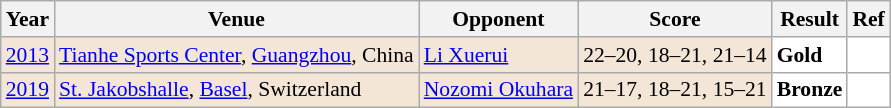<table class="sortable wikitable" style="font-size: 90%">
<tr>
<th>Year</th>
<th>Venue</th>
<th>Opponent</th>
<th>Score</th>
<th>Result</th>
<th>Ref</th>
</tr>
<tr style="background:#F3E6D7">
<td align="center"><a href='#'>2013</a></td>
<td align="left"><a href='#'>Tianhe Sports Center</a>, <a href='#'>Guangzhou</a>, China</td>
<td align="left"> <a href='#'>Li Xuerui</a></td>
<td align="left">22–20, 18–21, 21–14</td>
<td style="text-align:left; background:white"> <strong>Gold</strong></td>
<td style="text-align:center; background:white"></td>
</tr>
<tr style="background:#F3E6D7">
<td align="center"><a href='#'>2019</a></td>
<td align="left"><a href='#'>St. Jakobshalle</a>, <a href='#'>Basel</a>, Switzerland</td>
<td align="left"> <a href='#'>Nozomi Okuhara</a></td>
<td align="left">21–17, 18–21, 15–21</td>
<td style="text-align:left; background:white"> <strong>Bronze</strong></td>
<td style="text-align:center; background:white"></td>
</tr>
</table>
